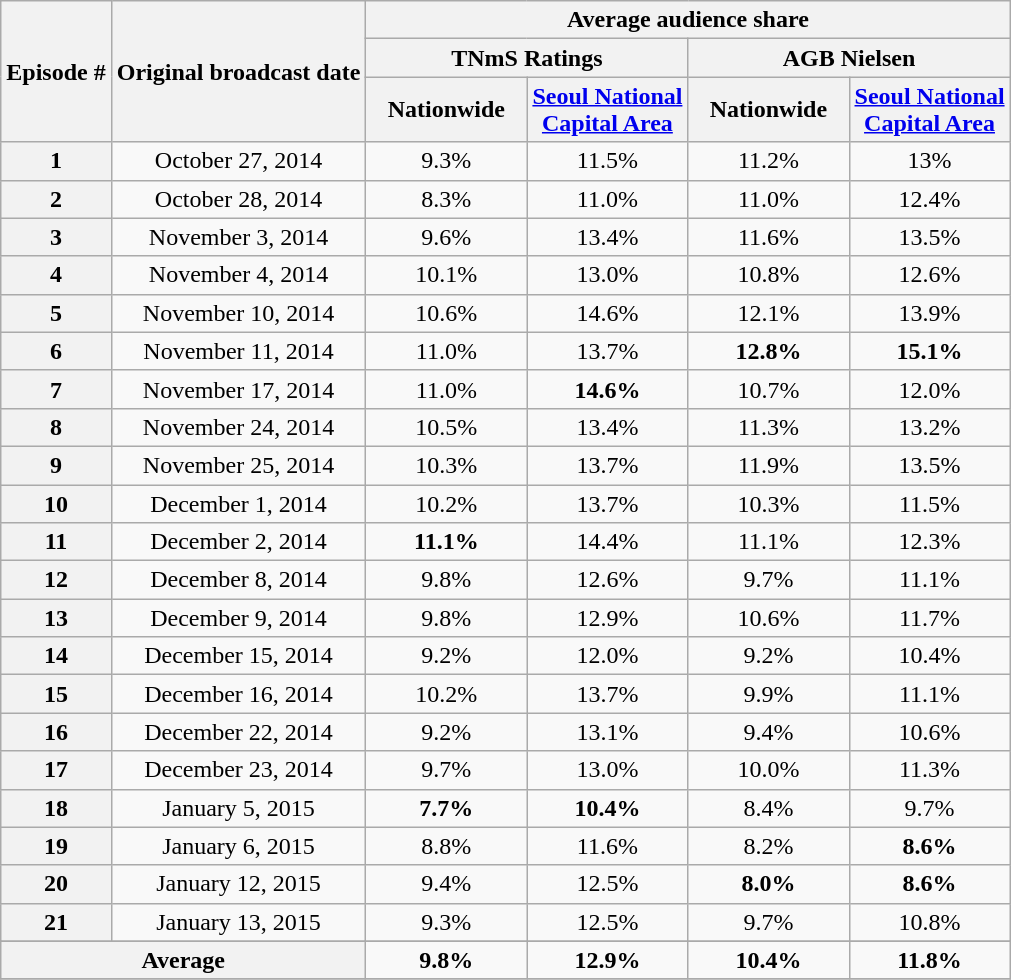<table class=wikitable style="text-align:center">
<tr>
<th rowspan="3">Episode #</th>
<th rowspan="3">Original broadcast date</th>
<th colspan="4">Average audience share</th>
</tr>
<tr>
<th colspan="2">TNmS Ratings</th>
<th colspan="2">AGB Nielsen</th>
</tr>
<tr>
<th width=100>Nationwide</th>
<th width=100><a href='#'>Seoul National Capital Area</a></th>
<th width=100>Nationwide</th>
<th width=100><a href='#'>Seoul National Capital Area</a></th>
</tr>
<tr>
<th>1</th>
<td>October 27, 2014</td>
<td>9.3%</td>
<td>11.5%</td>
<td>11.2%</td>
<td>13%</td>
</tr>
<tr>
<th>2</th>
<td>October 28, 2014</td>
<td>8.3%</td>
<td>11.0%</td>
<td>11.0%</td>
<td>12.4%</td>
</tr>
<tr>
<th>3</th>
<td>November 3, 2014</td>
<td>9.6%</td>
<td>13.4%</td>
<td>11.6%</td>
<td>13.5%</td>
</tr>
<tr>
<th>4</th>
<td>November 4, 2014</td>
<td>10.1%</td>
<td>13.0%</td>
<td>10.8%</td>
<td>12.6%</td>
</tr>
<tr>
<th>5</th>
<td>November 10, 2014</td>
<td>10.6%</td>
<td>14.6%</td>
<td>12.1%</td>
<td>13.9%</td>
</tr>
<tr>
<th>6</th>
<td>November 11, 2014</td>
<td>11.0%</td>
<td>13.7%</td>
<td><span><strong>12.8%</strong></span></td>
<td><span><strong>15.1%</strong></span></td>
</tr>
<tr>
<th>7</th>
<td>November 17, 2014</td>
<td>11.0%</td>
<td><span><strong>14.6%</strong></span></td>
<td>10.7%</td>
<td>12.0%</td>
</tr>
<tr>
<th>8</th>
<td>November 24, 2014</td>
<td>10.5%</td>
<td>13.4%</td>
<td>11.3%</td>
<td>13.2%</td>
</tr>
<tr>
<th>9</th>
<td>November 25, 2014</td>
<td>10.3%</td>
<td>13.7%</td>
<td>11.9%</td>
<td>13.5%</td>
</tr>
<tr>
<th>10</th>
<td>December 1, 2014</td>
<td>10.2%</td>
<td>13.7%</td>
<td>10.3%</td>
<td>11.5%</td>
</tr>
<tr>
<th>11</th>
<td>December 2, 2014</td>
<td><span><strong>11.1%</strong></span></td>
<td>14.4%</td>
<td>11.1%</td>
<td>12.3%</td>
</tr>
<tr>
<th>12</th>
<td>December 8, 2014</td>
<td>9.8%</td>
<td>12.6%</td>
<td>9.7%</td>
<td>11.1%</td>
</tr>
<tr>
<th>13</th>
<td>December 9, 2014</td>
<td>9.8%</td>
<td>12.9%</td>
<td>10.6%</td>
<td>11.7%</td>
</tr>
<tr>
<th>14</th>
<td>December 15, 2014</td>
<td>9.2%</td>
<td>12.0%</td>
<td>9.2%</td>
<td>10.4%</td>
</tr>
<tr>
<th>15</th>
<td>December 16, 2014</td>
<td>10.2%</td>
<td>13.7%</td>
<td>9.9%</td>
<td>11.1%</td>
</tr>
<tr>
<th>16</th>
<td>December 22, 2014</td>
<td>9.2%</td>
<td>13.1%</td>
<td>9.4%</td>
<td>10.6%</td>
</tr>
<tr>
<th>17</th>
<td>December 23, 2014</td>
<td>9.7%</td>
<td>13.0%</td>
<td>10.0%</td>
<td>11.3%</td>
</tr>
<tr>
<th>18</th>
<td>January 5, 2015</td>
<td><span><strong>7.7%</strong></span></td>
<td><span><strong>10.4%</strong></span></td>
<td>8.4%</td>
<td>9.7%</td>
</tr>
<tr>
<th>19</th>
<td>January 6, 2015</td>
<td>8.8%</td>
<td>11.6%</td>
<td>8.2%</td>
<td><span><strong>8.6%</strong></span></td>
</tr>
<tr>
<th>20</th>
<td>January 12, 2015</td>
<td>9.4%</td>
<td>12.5%</td>
<td><span><strong>8.0%</strong></span></td>
<td><span><strong>8.6%</strong></span></td>
</tr>
<tr>
<th>21</th>
<td>January 13, 2015</td>
<td>9.3%</td>
<td>12.5%</td>
<td>9.7%</td>
<td>10.8%</td>
</tr>
<tr>
</tr>
<tr align=center>
<th colspan=2>Average</th>
<td><span><strong>9.8%</strong></span></td>
<td><span><strong>12.9%</strong></span></td>
<td><span><strong>10.4%</strong></span></td>
<td><span><strong>11.8%</strong></span></td>
</tr>
<tr align=center>
</tr>
</table>
